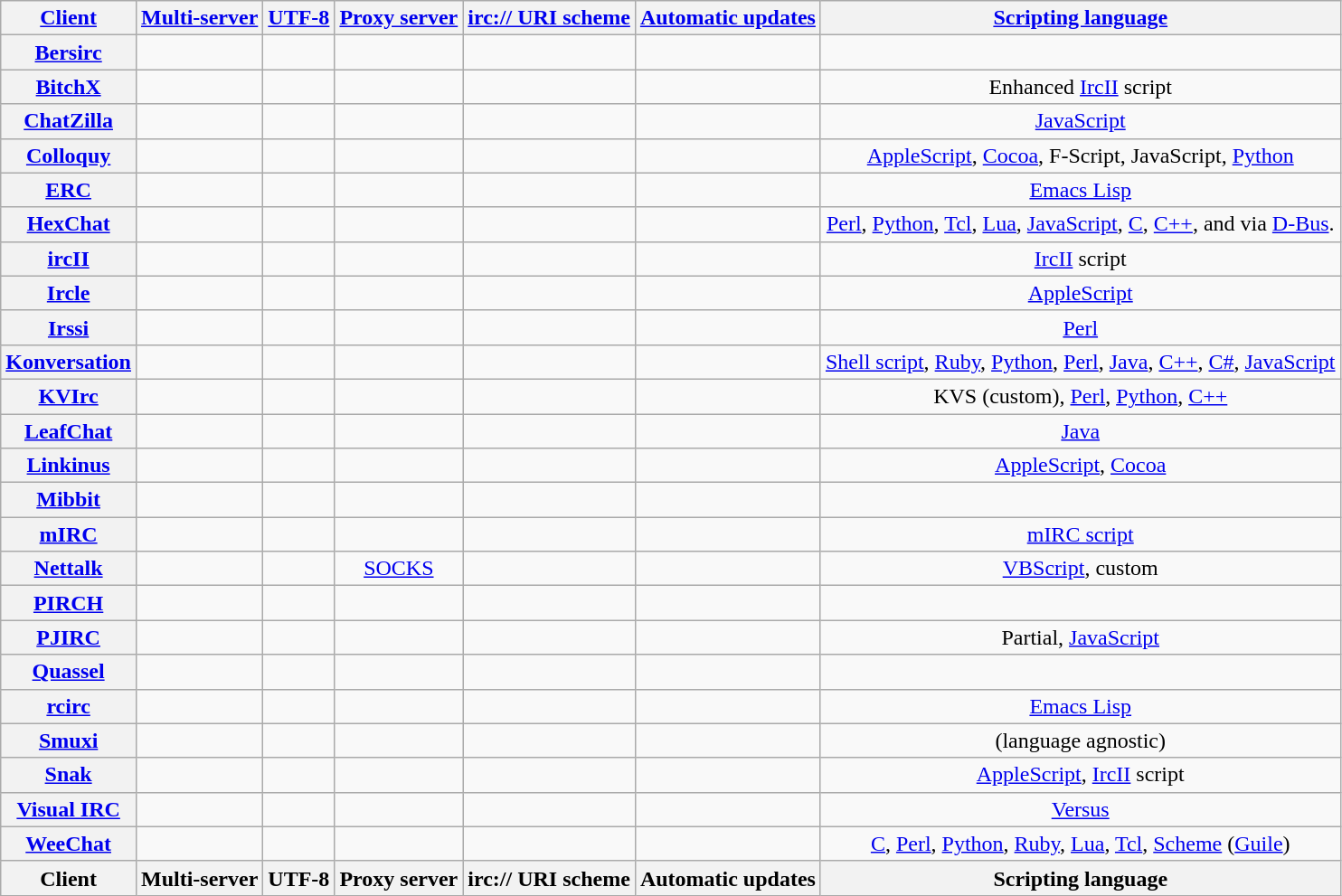<table class="wikitable sortable sort-under" style="width: auto; text-align: center">
<tr>
<th><a href='#'>Client</a></th>
<th><a href='#'>Multi-server</a></th>
<th><a href='#'>UTF-8</a></th>
<th><a href='#'>Proxy server</a></th>
<th><a href='#'>irc:// URI scheme</a></th>
<th><a href='#'>Automatic updates</a></th>
<th><a href='#'>Scripting language</a></th>
</tr>
<tr>
<th><a href='#'>Bersirc</a></th>
<td></td>
<td></td>
<td></td>
<td></td>
<td></td>
<td></td>
</tr>
<tr>
<th><a href='#'>BitchX</a></th>
<td></td>
<td></td>
<td></td>
<td></td>
<td></td>
<td>Enhanced <a href='#'>IrcII</a> script</td>
</tr>
<tr>
<th><a href='#'>ChatZilla</a></th>
<td></td>
<td></td>
<td></td>
<td></td>
<td></td>
<td><a href='#'>JavaScript</a></td>
</tr>
<tr>
<th><a href='#'>Colloquy</a></th>
<td></td>
<td></td>
<td></td>
<td></td>
<td></td>
<td><a href='#'>AppleScript</a>, <a href='#'>Cocoa</a>, F-Script, JavaScript, <a href='#'>Python</a></td>
</tr>
<tr>
<th><a href='#'>ERC</a></th>
<td></td>
<td></td>
<td></td>
<td></td>
<td></td>
<td><a href='#'>Emacs Lisp</a></td>
</tr>
<tr>
<th><a href='#'>HexChat</a></th>
<td></td>
<td></td>
<td></td>
<td></td>
<td></td>
<td><a href='#'>Perl</a>, <a href='#'>Python</a>, <a href='#'>Tcl</a>, <a href='#'>Lua</a>, <a href='#'>JavaScript</a>, <a href='#'>C</a>, <a href='#'>C++</a>, and via <a href='#'>D-Bus</a>.</td>
</tr>
<tr>
<th><a href='#'>ircII</a></th>
<td></td>
<td></td>
<td></td>
<td></td>
<td></td>
<td><a href='#'>IrcII</a> script</td>
</tr>
<tr>
<th><a href='#'>Ircle</a></th>
<td></td>
<td></td>
<td></td>
<td></td>
<td></td>
<td><a href='#'>AppleScript</a></td>
</tr>
<tr>
<th><a href='#'>Irssi</a></th>
<td></td>
<td></td>
<td></td>
<td></td>
<td></td>
<td><a href='#'>Perl</a></td>
</tr>
<tr>
<th><a href='#'>Konversation</a></th>
<td></td>
<td></td>
<td></td>
<td></td>
<td></td>
<td><a href='#'>Shell script</a>, <a href='#'>Ruby</a>, <a href='#'>Python</a>, <a href='#'>Perl</a>, <a href='#'>Java</a>, <a href='#'>C++</a>, <a href='#'>C#</a>, <a href='#'>JavaScript</a></td>
</tr>
<tr>
<th><a href='#'>KVIrc</a></th>
<td></td>
<td></td>
<td></td>
<td></td>
<td></td>
<td>KVS (custom), <a href='#'>Perl</a>, <a href='#'>Python</a>, <a href='#'>C++</a></td>
</tr>
<tr>
<th><a href='#'>LeafChat</a></th>
<td></td>
<td></td>
<td></td>
<td></td>
<td></td>
<td><a href='#'>Java</a></td>
</tr>
<tr>
<th><a href='#'>Linkinus</a></th>
<td></td>
<td></td>
<td></td>
<td></td>
<td></td>
<td><a href='#'>AppleScript</a>, <a href='#'>Cocoa</a></td>
</tr>
<tr>
<th><a href='#'>Mibbit</a></th>
<td></td>
<td></td>
<td></td>
<td></td>
<td></td>
<td></td>
</tr>
<tr>
<th><a href='#'>mIRC</a></th>
<td></td>
<td></td>
<td></td>
<td></td>
<td></td>
<td><a href='#'>mIRC script</a></td>
</tr>
<tr>
<th><a href='#'>Nettalk</a></th>
<td></td>
<td></td>
<td><a href='#'>SOCKS</a></td>
<td></td>
<td></td>
<td><a href='#'>VBScript</a>, custom</td>
</tr>
<tr>
<th><a href='#'>PIRCH</a></th>
<td></td>
<td></td>
<td></td>
<td></td>
<td></td>
<td></td>
</tr>
<tr>
<th><a href='#'>PJIRC</a></th>
<td></td>
<td></td>
<td></td>
<td></td>
<td></td>
<td>Partial, <a href='#'>JavaScript</a></td>
</tr>
<tr>
<th><a href='#'>Quassel</a></th>
<td></td>
<td></td>
<td></td>
<td></td>
<td></td>
<td></td>
</tr>
<tr>
<th><a href='#'>rcirc</a></th>
<td></td>
<td></td>
<td></td>
<td></td>
<td></td>
<td><a href='#'>Emacs Lisp</a></td>
</tr>
<tr>
<th><a href='#'>Smuxi</a></th>
<td></td>
<td></td>
<td></td>
<td></td>
<td></td>
<td> (language agnostic)</td>
</tr>
<tr>
<th><a href='#'>Snak</a></th>
<td></td>
<td></td>
<td></td>
<td></td>
<td></td>
<td><a href='#'>AppleScript</a>, <a href='#'>IrcII</a> script</td>
</tr>
<tr>
<th><a href='#'>Visual IRC</a></th>
<td></td>
<td></td>
<td></td>
<td></td>
<td></td>
<td><a href='#'>Versus</a></td>
</tr>
<tr>
<th><a href='#'>WeeChat</a></th>
<td></td>
<td></td>
<td></td>
<td></td>
<td></td>
<td><a href='#'>C</a>, <a href='#'>Perl</a>, <a href='#'>Python</a>, <a href='#'>Ruby</a>, <a href='#'>Lua</a>, <a href='#'>Tcl</a>, <a href='#'>Scheme</a> (<a href='#'>Guile</a>)</td>
</tr>
<tr class="sortbottom">
<th>Client</th>
<th>Multi-server</th>
<th>UTF-8</th>
<th>Proxy server</th>
<th>irc:// URI scheme</th>
<th>Automatic updates</th>
<th>Scripting language</th>
</tr>
</table>
